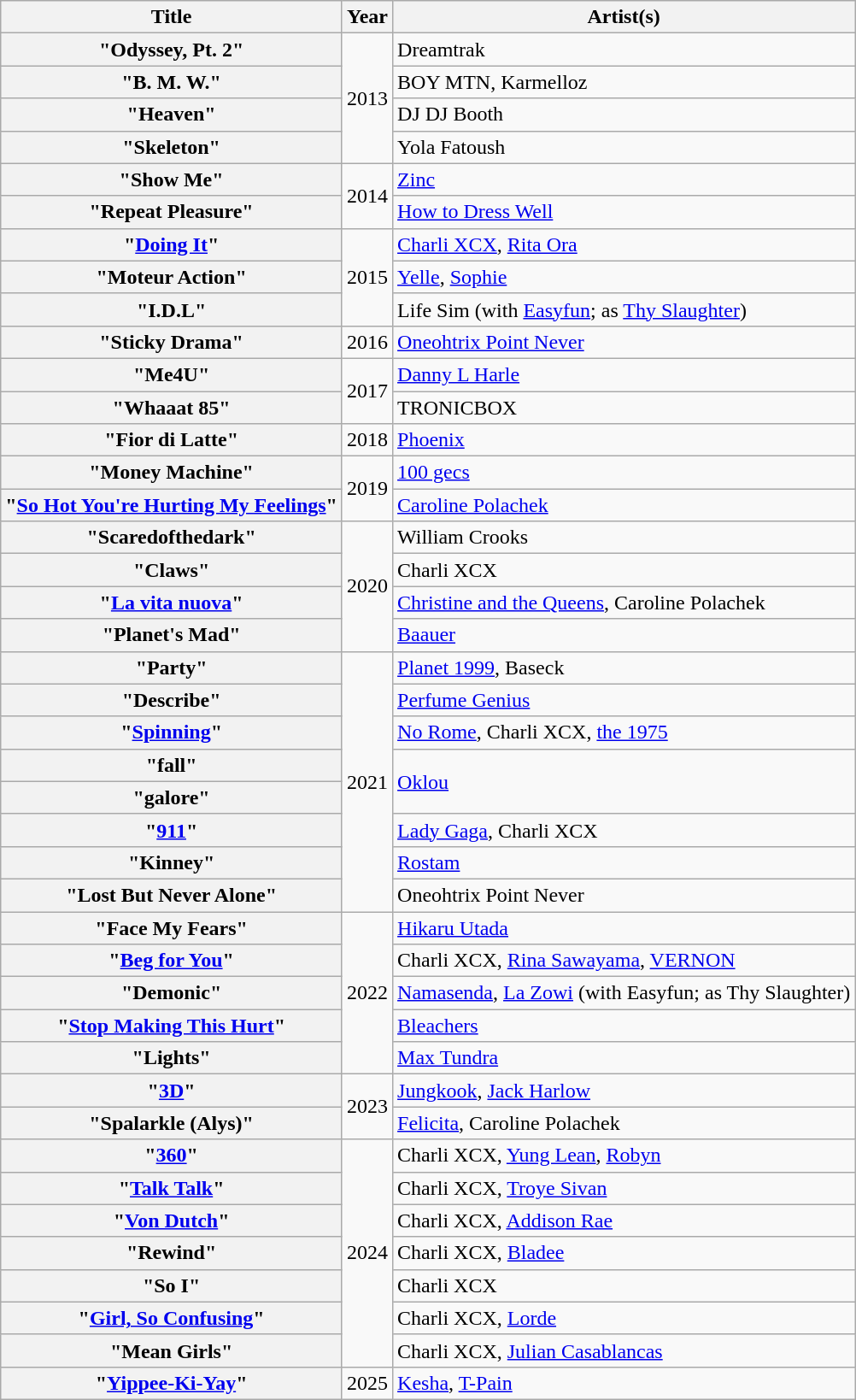<table class="wikitable plainrowheaders">
<tr>
<th>Title</th>
<th>Year</th>
<th>Artist(s)</th>
</tr>
<tr>
<th scope="row">"Odyssey, Pt. 2"</th>
<td rowspan="4">2013</td>
<td>Dreamtrak</td>
</tr>
<tr>
<th scope="row">"B. M. W."</th>
<td>BOY MTN, Karmelloz</td>
</tr>
<tr>
<th scope="row">"Heaven"</th>
<td>DJ DJ Booth</td>
</tr>
<tr>
<th scope="row">"Skeleton"</th>
<td>Yola Fatoush</td>
</tr>
<tr>
<th scope="row">"Show Me"</th>
<td rowspan="2">2014</td>
<td><a href='#'>Zinc</a></td>
</tr>
<tr>
<th scope="row">"Repeat Pleasure"</th>
<td><a href='#'>How to Dress Well</a></td>
</tr>
<tr>
<th scope="row">"<a href='#'>Doing It</a>"</th>
<td rowspan="3">2015</td>
<td><a href='#'>Charli XCX</a>, <a href='#'>Rita Ora</a></td>
</tr>
<tr>
<th scope="row">"Moteur Action"</th>
<td><a href='#'>Yelle</a>, <a href='#'>Sophie</a></td>
</tr>
<tr>
<th scope="row">"I.D.L"</th>
<td>Life Sim (with <a href='#'>Easyfun</a>; as <a href='#'>Thy Slaughter</a>)</td>
</tr>
<tr>
<th scope="row">"Sticky Drama"</th>
<td>2016</td>
<td><a href='#'>Oneohtrix Point Never</a></td>
</tr>
<tr>
<th scope="row">"Me4U"</th>
<td rowspan="2">2017</td>
<td><a href='#'>Danny L Harle</a></td>
</tr>
<tr>
<th scope="row">"Whaaat 85"</th>
<td>TRONICBOX</td>
</tr>
<tr>
<th scope="row">"Fior di Latte"</th>
<td>2018</td>
<td><a href='#'>Phoenix</a></td>
</tr>
<tr>
<th scope="row">"Money Machine"</th>
<td rowspan="2">2019</td>
<td><a href='#'>100 gecs</a></td>
</tr>
<tr>
<th scope="row">"<a href='#'>So Hot You're Hurting My Feelings</a>"</th>
<td><a href='#'>Caroline Polachek</a></td>
</tr>
<tr>
<th scope="row">"Scaredofthedark"</th>
<td rowspan="4">2020</td>
<td>William Crooks</td>
</tr>
<tr>
<th scope="row">"Claws"</th>
<td>Charli XCX</td>
</tr>
<tr>
<th scope="row">"<a href='#'>La vita nuova</a>"</th>
<td><a href='#'>Christine and the Queens</a>, Caroline Polachek</td>
</tr>
<tr>
<th scope="row">"Planet's Mad"</th>
<td><a href='#'>Baauer</a></td>
</tr>
<tr>
<th scope="row">"Party"</th>
<td rowspan="8">2021</td>
<td><a href='#'>Planet 1999</a>, Baseck</td>
</tr>
<tr>
<th scope="row">"Describe"</th>
<td><a href='#'>Perfume Genius</a></td>
</tr>
<tr>
<th scope="row">"<a href='#'>Spinning</a>"</th>
<td><a href='#'>No Rome</a>, Charli XCX, <a href='#'>the 1975</a></td>
</tr>
<tr>
<th scope="row">"fall"</th>
<td rowspan="2"><a href='#'>Oklou</a></td>
</tr>
<tr>
<th scope="row">"galore"</th>
</tr>
<tr>
<th scope="row">"<a href='#'>911</a>"</th>
<td><a href='#'>Lady Gaga</a>, Charli XCX</td>
</tr>
<tr>
<th scope="row">"Kinney"</th>
<td><a href='#'>Rostam</a></td>
</tr>
<tr>
<th scope="row">"Lost But Never Alone"</th>
<td>Oneohtrix Point Never</td>
</tr>
<tr>
<th scope="row">"Face My Fears"</th>
<td rowspan="5">2022</td>
<td><a href='#'>Hikaru Utada</a></td>
</tr>
<tr>
<th scope="row">"<a href='#'>Beg for You</a>"</th>
<td>Charli XCX, <a href='#'>Rina Sawayama</a>, <a href='#'>VERNON</a></td>
</tr>
<tr>
<th scope="row">"Demonic"</th>
<td><a href='#'>Namasenda</a>, <a href='#'>La Zowi</a> (with Easyfun; as Thy Slaughter)</td>
</tr>
<tr>
<th scope="row">"<a href='#'>Stop Making This Hurt</a>"</th>
<td><a href='#'>Bleachers</a></td>
</tr>
<tr>
<th scope="row">"Lights"</th>
<td><a href='#'>Max Tundra</a></td>
</tr>
<tr>
<th scope="row">"<a href='#'>3D</a>"</th>
<td rowspan="2">2023</td>
<td><a href='#'>Jungkook</a>, <a href='#'>Jack Harlow</a></td>
</tr>
<tr>
<th scope="row">"Spalarkle (Alys)"</th>
<td><a href='#'>Felicita</a>, Caroline Polachek</td>
</tr>
<tr>
<th scope="row">"<a href='#'>360</a>"</th>
<td rowspan="7">2024</td>
<td>Charli XCX, <a href='#'>Yung Lean</a>, <a href='#'>Robyn</a></td>
</tr>
<tr>
<th scope="row">"<a href='#'>Talk Talk</a>"</th>
<td>Charli XCX, <a href='#'>Troye Sivan</a></td>
</tr>
<tr>
<th scope="row">"<a href='#'>Von Dutch</a>"</th>
<td>Charli XCX, <a href='#'>Addison Rae</a></td>
</tr>
<tr>
<th scope="row">"Rewind"</th>
<td>Charli XCX, <a href='#'>Bladee</a></td>
</tr>
<tr>
<th scope="row">"So I"</th>
<td>Charli XCX</td>
</tr>
<tr>
<th scope="row">"<a href='#'>Girl, So Confusing</a>"</th>
<td>Charli XCX, <a href='#'>Lorde</a></td>
</tr>
<tr>
<th scope="row">"Mean Girls"</th>
<td>Charli XCX, <a href='#'>Julian Casablancas</a></td>
</tr>
<tr>
<th scope="row">"<a href='#'>Yippee-Ki-Yay</a>"</th>
<td>2025</td>
<td><a href='#'>Kesha</a>, <a href='#'>T-Pain</a></td>
</tr>
</table>
